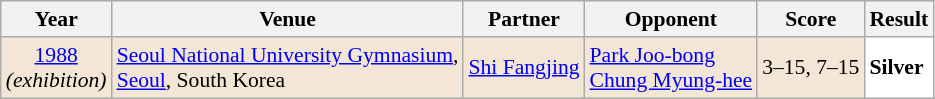<table class="sortable wikitable" style="font-size: 90%;">
<tr>
<th>Year</th>
<th>Venue</th>
<th>Partner</th>
<th>Opponent</th>
<th>Score</th>
<th>Result</th>
</tr>
<tr style="background:#F3E6D7">
<td align="center"><a href='#'>1988</a><br><em>(exhibition)</em></td>
<td align="left"><a href='#'>Seoul National University Gymnasium</a>,<br><a href='#'>Seoul</a>, South Korea</td>
<td align="left"> <a href='#'>Shi Fangjing</a></td>
<td align="left"> <a href='#'>Park Joo-bong</a> <br>  <a href='#'>Chung Myung-hee</a></td>
<td align="left">3–15, 7–15</td>
<td style="text-align:left; background: white"> <strong>Silver</strong></td>
</tr>
</table>
